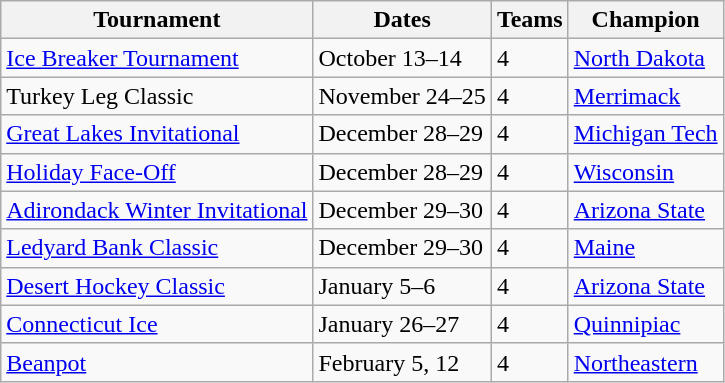<table class="wikitable">
<tr>
<th>Tournament</th>
<th>Dates</th>
<th>Teams</th>
<th>Champion</th>
</tr>
<tr>
<td><a href='#'>Ice Breaker Tournament</a></td>
<td>October 13–14</td>
<td>4</td>
<td><a href='#'>North Dakota</a></td>
</tr>
<tr>
<td>Turkey Leg Classic</td>
<td>November 24–25</td>
<td>4</td>
<td><a href='#'>Merrimack</a></td>
</tr>
<tr>
<td><a href='#'>Great Lakes Invitational</a></td>
<td>December 28–29</td>
<td>4</td>
<td><a href='#'>Michigan Tech</a></td>
</tr>
<tr>
<td><a href='#'>Holiday Face-Off</a></td>
<td>December 28–29</td>
<td>4</td>
<td><a href='#'>Wisconsin</a></td>
</tr>
<tr>
<td><a href='#'>Adirondack Winter Invitational</a></td>
<td>December 29–30</td>
<td>4</td>
<td><a href='#'>Arizona State</a></td>
</tr>
<tr>
<td><a href='#'>Ledyard Bank Classic</a></td>
<td>December 29–30</td>
<td>4</td>
<td><a href='#'>Maine</a></td>
</tr>
<tr>
<td><a href='#'>Desert Hockey Classic</a></td>
<td>January 5–6</td>
<td>4</td>
<td><a href='#'>Arizona State</a></td>
</tr>
<tr>
<td><a href='#'>Connecticut Ice</a></td>
<td>January 26–27</td>
<td>4</td>
<td><a href='#'>Quinnipiac</a></td>
</tr>
<tr>
<td><a href='#'>Beanpot</a></td>
<td>February 5, 12</td>
<td>4</td>
<td><a href='#'>Northeastern</a></td>
</tr>
</table>
